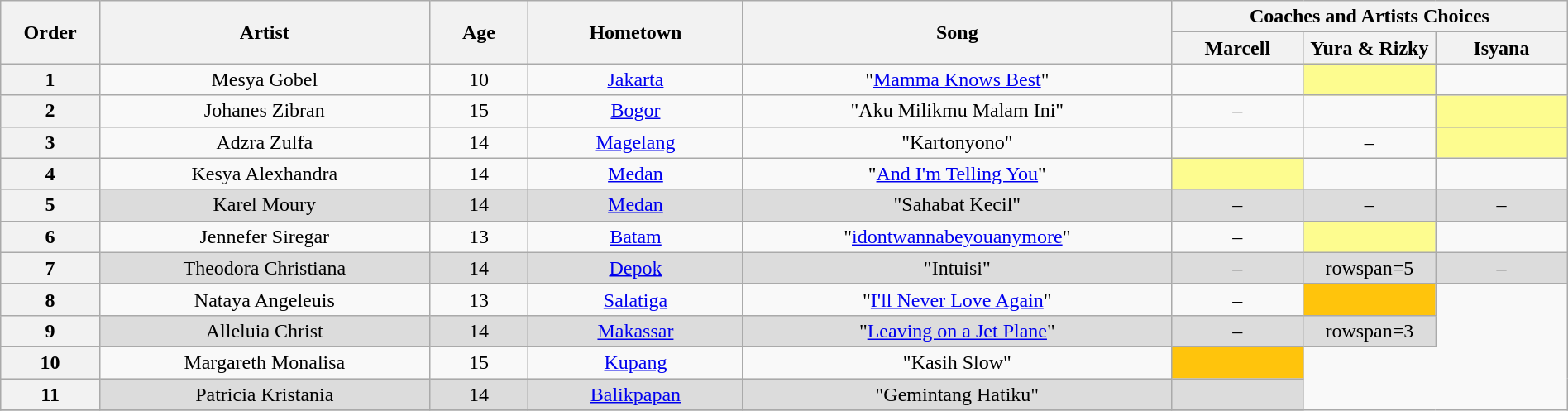<table class="wikitable" style="text-align:center; width:100%;">
<tr>
<th rowspan="2" scope="col" style="width:06%;">Order</th>
<th rowspan="2" scope="col" style="width:20%;">Artist</th>
<th rowspan="2" scope="col" style="width:06%;">Age</th>
<th rowspan="2" scope="col" style="width:13%;">Hometown</th>
<th rowspan="2" scope="col" style="width:26%;">Song</th>
<th colspan="3" scope="col" style="width:40%;">Coaches and Artists Choices</th>
</tr>
<tr>
<th style="width:08%;">Marcell</th>
<th style="width:08%;">Yura & Rizky</th>
<th style="width:08%;">Isyana</th>
</tr>
<tr>
<th>1</th>
<td>Mesya Gobel</td>
<td>10</td>
<td><a href='#'>Jakarta</a></td>
<td>"<a href='#'>Mamma Knows Best</a>"</td>
<td><strong></strong></td>
<td style="background:#fdfc8f;"><strong></strong></td>
<td><strong></strong></td>
</tr>
<tr>
<th>2</th>
<td>Johanes Zibran</td>
<td>15</td>
<td><a href='#'>Bogor</a></td>
<td>"Aku Milikmu Malam Ini"</td>
<td>–</td>
<td><strong></strong></td>
<td style="background:#fdfc8f;"><strong></strong></td>
</tr>
<tr>
<th>3</th>
<td>Adzra Zulfa</td>
<td>14</td>
<td><a href='#'>Magelang</a></td>
<td>"Kartonyono"</td>
<td><strong></strong></td>
<td>–</td>
<td style="background:#fdfc8f;"><strong></strong></td>
</tr>
<tr>
<th>4</th>
<td>Kesya Alexhandra</td>
<td>14</td>
<td><a href='#'>Medan</a></td>
<td>"<a href='#'>And I'm Telling You</a>"</td>
<td style="background:#fdfc8f;"><strong></strong></td>
<td><strong></strong></td>
<td><strong></strong></td>
</tr>
<tr style="background:#DCDCDC;">
<th>5</th>
<td>Karel Moury</td>
<td>14</td>
<td><a href='#'>Medan</a></td>
<td>"Sahabat Kecil"</td>
<td>–</td>
<td>–</td>
<td>–</td>
</tr>
<tr>
<th>6</th>
<td>Jennefer Siregar</td>
<td>13</td>
<td><a href='#'>Batam</a></td>
<td>"<a href='#'>idontwannabeyouanymore</a>"</td>
<td>–</td>
<td style="background:#fdfc8f;"><strong></strong></td>
<td><strong></strong></td>
</tr>
<tr style="background:#DCDCDC;">
<th>7</th>
<td>Theodora Christiana</td>
<td>14</td>
<td><a href='#'>Depok</a></td>
<td>"Intuisi"</td>
<td>–</td>
<td>rowspan=5 </td>
<td>–</td>
</tr>
<tr>
<th>8</th>
<td>Nataya Angeleuis</td>
<td>13</td>
<td><a href='#'>Salatiga</a></td>
<td>"<a href='#'>I'll Never Love Again</a>"</td>
<td>–</td>
<td style="background:#ffc40c"><strong></strong></td>
</tr>
<tr style="background:#DCDCDC;">
<th>9</th>
<td>Alleluia Christ</td>
<td>14</td>
<td><a href='#'>Makassar</a></td>
<td>"<a href='#'>Leaving on a Jet Plane</a>"</td>
<td>–</td>
<td>rowspan=3 </td>
</tr>
<tr>
<th>10</th>
<td>Margareth Monalisa</td>
<td>15</td>
<td><a href='#'>Kupang</a></td>
<td>"Kasih Slow"</td>
<td style="background:#ffc40c"><strong></strong></td>
</tr>
<tr style="background:#DCDCDC;">
<th>11</th>
<td>Patricia Kristania</td>
<td>14</td>
<td><a href='#'>Balikpapan</a></td>
<td>"Gemintang Hatiku"</td>
<td></td>
</tr>
<tr>
</tr>
</table>
